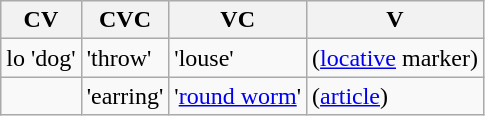<table class="wikitable">
<tr>
<th>CV</th>
<th>CVC</th>
<th>VC</th>
<th>V</th>
</tr>
<tr>
<td>lo 'dog'</td>
<td> 'throw'</td>
<td> 'louse'</td>
<td> (<a href='#'>locative</a> marker)</td>
</tr>
<tr>
<td></td>
<td> 'earring'</td>
<td> '<a href='#'>round worm</a>'</td>
<td> (<a href='#'>article</a>)</td>
</tr>
</table>
